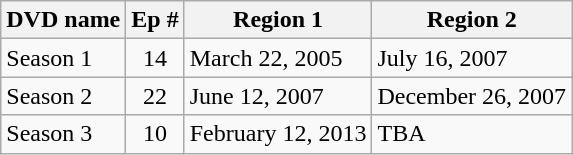<table class="wikitable">
<tr>
<th>DVD name</th>
<th>Ep #</th>
<th>Region 1</th>
<th>Region 2</th>
</tr>
<tr>
<td>Season 1</td>
<td align="center">14</td>
<td>March 22, 2005</td>
<td>July 16, 2007</td>
</tr>
<tr>
<td>Season 2</td>
<td align="center">22</td>
<td>June 12, 2007</td>
<td>December 26, 2007</td>
</tr>
<tr>
<td>Season 3</td>
<td align="center">10</td>
<td>February 12, 2013</td>
<td>TBA</td>
</tr>
</table>
